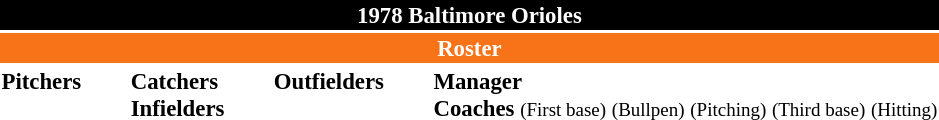<table class="toccolours" style="font-size: 95%;">
<tr>
<th colspan="10" style="background-color: black; color: white; text-align: center;">1978 Baltimore Orioles</th>
</tr>
<tr>
<td colspan="10" style="background-color: #F87217; color: white; text-align: center;"><strong>Roster</strong></td>
</tr>
<tr>
<td valign="top"><strong>Pitchers</strong><br>











</td>
<td width="25px"></td>
<td valign="top"><strong>Catchers</strong><br>


<strong>Infielders</strong>






</td>
<td width="25px"></td>
<td valign="top"><strong>Outfielders</strong><br>








</td>
<td width="25px"></td>
<td valign="top"><strong>Manager</strong><br>
<strong>Coaches</strong>
 <small>(First base)</small>
 <small>(Bullpen)</small>
 <small>(Pitching)</small>
 <small>(Third base)</small>
 <small>(Hitting)</small></td>
</tr>
<tr>
</tr>
</table>
